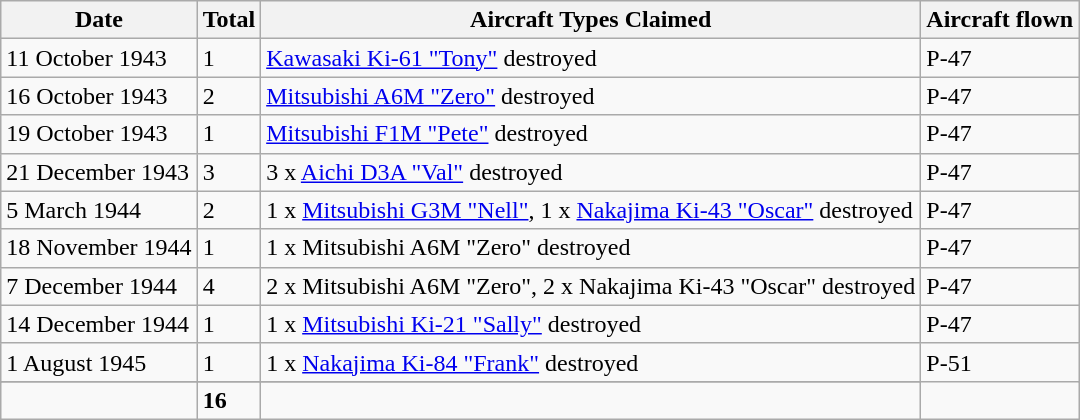<table class="wikitable">
<tr>
<th>Date</th>
<th>Total</th>
<th>Aircraft Types Claimed</th>
<th>Aircraft flown</th>
</tr>
<tr>
<td>11 October 1943</td>
<td>1</td>
<td><a href='#'>Kawasaki Ki-61 "Tony"</a> destroyed</td>
<td>P-47</td>
</tr>
<tr>
<td>16 October 1943</td>
<td>2</td>
<td><a href='#'>Mitsubishi A6M "Zero"</a> destroyed</td>
<td>P-47</td>
</tr>
<tr>
<td>19 October 1943</td>
<td>1</td>
<td><a href='#'>Mitsubishi F1M "Pete"</a> destroyed</td>
<td>P-47</td>
</tr>
<tr>
<td>21 December 1943</td>
<td>3</td>
<td>3 x <a href='#'>Aichi D3A "Val"</a> destroyed</td>
<td>P-47</td>
</tr>
<tr>
<td>5 March 1944</td>
<td>2</td>
<td>1 x <a href='#'>Mitsubishi G3M "Nell"</a>, 1 x <a href='#'>Nakajima Ki-43 "Oscar"</a> destroyed</td>
<td>P-47</td>
</tr>
<tr>
<td>18 November 1944</td>
<td>1</td>
<td>1 x Mitsubishi A6M "Zero" destroyed</td>
<td>P-47</td>
</tr>
<tr>
<td>7 December 1944</td>
<td>4</td>
<td>2 x Mitsubishi A6M "Zero", 2 x Nakajima Ki-43 "Oscar" destroyed</td>
<td>P-47</td>
</tr>
<tr>
<td>14 December 1944</td>
<td>1</td>
<td>1 x <a href='#'>Mitsubishi Ki-21 "Sally"</a> destroyed</td>
<td>P-47</td>
</tr>
<tr>
<td>1 August 1945</td>
<td>1</td>
<td>1 x <a href='#'>Nakajima Ki-84 "Frank"</a> destroyed</td>
<td>P-51</td>
</tr>
<tr>
</tr>
<tr |->
<td></td>
<td><strong>16</strong></td>
<td></td>
</tr>
</table>
